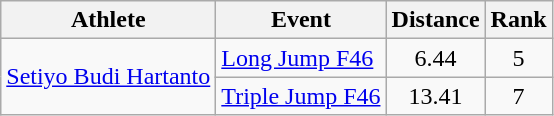<table class="wikitable">
<tr>
<th>Athlete</th>
<th>Event</th>
<th>Distance</th>
<th>Rank</th>
</tr>
<tr align=center>
<td align=left rowspan=2><a href='#'>Setiyo Budi Hartanto</a></td>
<td align=left><a href='#'>Long Jump F46</a></td>
<td>6.44</td>
<td>5</td>
</tr>
<tr align=center>
<td align=left><a href='#'>Triple Jump F46</a></td>
<td>13.41</td>
<td>7</td>
</tr>
</table>
